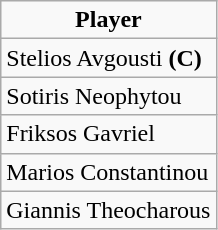<table class="wikitable">
<tr style="text-align:center;">
<td><strong>Player</strong></td>
</tr>
<tr>
<td> Stelios Avgousti <strong>(C)</strong></td>
</tr>
<tr>
<td> Sotiris Neophytou</td>
</tr>
<tr>
<td> Friksos Gavriel</td>
</tr>
<tr>
<td> Marios Constantinou</td>
</tr>
<tr>
<td> Giannis Theocharous</td>
</tr>
</table>
